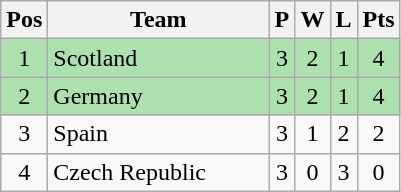<table class="wikitable" style="font-size: 100%">
<tr>
<th width=20>Pos</th>
<th width=140>Team</th>
<th width=10>P</th>
<th width=10>W</th>
<th width=10>L</th>
<th width=20>Pts</th>
</tr>
<tr align=center style="background:#ACE1AF;">
<td>1</td>
<td align="left"> Scotland</td>
<td>3</td>
<td>2</td>
<td>1</td>
<td>4</td>
</tr>
<tr align=center style="background:#ACE1AF;">
<td>2</td>
<td align="left"> Germany</td>
<td>3</td>
<td>2</td>
<td>1</td>
<td>4</td>
</tr>
<tr align=center>
<td>3</td>
<td align="left"> Spain</td>
<td>3</td>
<td>1</td>
<td>2</td>
<td>2</td>
</tr>
<tr align=center>
<td>4</td>
<td align="left"> Czech Republic</td>
<td>3</td>
<td>0</td>
<td>3</td>
<td>0</td>
</tr>
</table>
